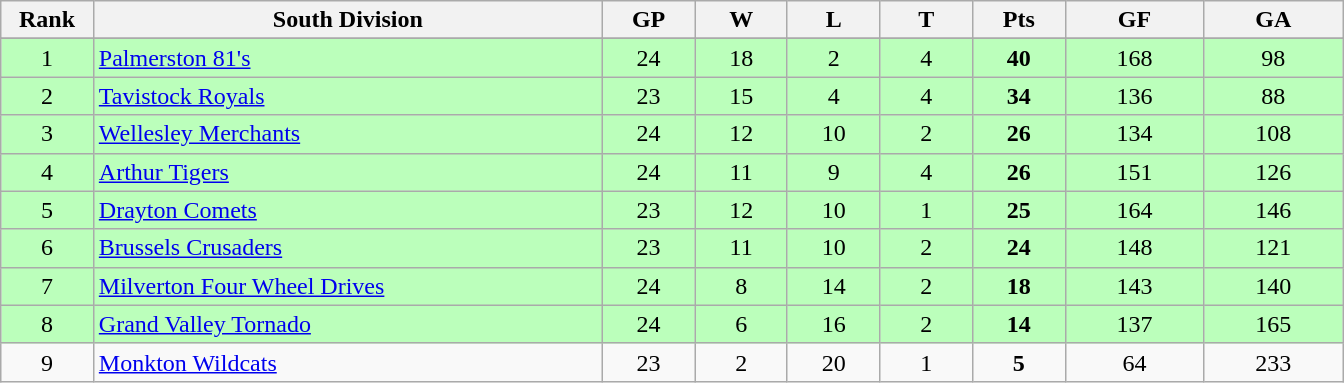<table class="wikitable" style="text-align:center" width:50em">
<tr>
<th bgcolor="#DDDDFF" width="5%">Rank</th>
<th bgcolor="#DDDDFF" width="27.5%">South Division</th>
<th bgcolor="#DDDDFF" width="5%">GP</th>
<th bgcolor="#DDDDFF" width="5%">W</th>
<th bgcolor="#DDDDFF" width="5%">L</th>
<th bgcolor="#DDDDFF" width="5%">T</th>
<th bgcolor="#DDDDFF" width="5%">Pts</th>
<th bgcolor="#DDDDFF" width="7.5%">GF</th>
<th bgcolor="#DDDDFF" width="7.5%">GA</th>
</tr>
<tr>
</tr>
<tr bgcolor="#bbffbb">
<td>1</td>
<td align=left><a href='#'>Palmerston 81's</a></td>
<td>24</td>
<td>18</td>
<td>2</td>
<td>4</td>
<td><strong>40</strong></td>
<td>168</td>
<td>98</td>
</tr>
<tr bgcolor="#bbffbb">
<td>2</td>
<td align=left><a href='#'>Tavistock Royals</a></td>
<td>23</td>
<td>15</td>
<td>4</td>
<td>4</td>
<td><strong>34</strong></td>
<td>136</td>
<td>88</td>
</tr>
<tr bgcolor="#bbffbb">
<td>3</td>
<td align=left><a href='#'>Wellesley Merchants</a></td>
<td>24</td>
<td>12</td>
<td>10</td>
<td>2</td>
<td><strong>26</strong></td>
<td>134</td>
<td>108</td>
</tr>
<tr bgcolor="#bbffbb">
<td>4</td>
<td align=left><a href='#'>Arthur Tigers</a></td>
<td>24</td>
<td>11</td>
<td>9</td>
<td>4</td>
<td><strong>26</strong></td>
<td>151</td>
<td>126</td>
</tr>
<tr bgcolor="#bbffbb">
<td>5</td>
<td align=left><a href='#'>Drayton Comets</a></td>
<td>23</td>
<td>12</td>
<td>10</td>
<td>1</td>
<td><strong>25</strong></td>
<td>164</td>
<td>146</td>
</tr>
<tr bgcolor="#bbffbb">
<td>6</td>
<td align=left><a href='#'>Brussels Crusaders</a></td>
<td>23</td>
<td>11</td>
<td>10</td>
<td>2</td>
<td><strong>24</strong></td>
<td>148</td>
<td>121</td>
</tr>
<tr bgcolor="#bbffbb">
<td>7</td>
<td align=left><a href='#'>Milverton Four Wheel Drives</a></td>
<td>24</td>
<td>8</td>
<td>14</td>
<td>2</td>
<td><strong>18</strong></td>
<td>143</td>
<td>140</td>
</tr>
<tr bgcolor="#bbffbb">
<td>8</td>
<td align=left><a href='#'>Grand Valley Tornado</a></td>
<td>24</td>
<td>6</td>
<td>16</td>
<td>2</td>
<td><strong>14</strong></td>
<td>137</td>
<td>165</td>
</tr>
<tr>
<td>9</td>
<td align=left><a href='#'>Monkton Wildcats</a></td>
<td>23</td>
<td>2</td>
<td>20</td>
<td>1</td>
<td><strong>5</strong></td>
<td>64</td>
<td>233</td>
</tr>
</table>
